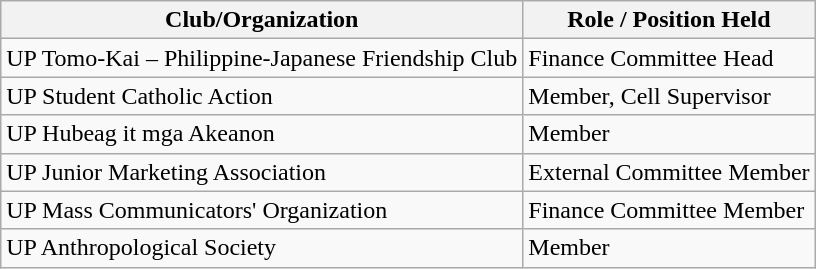<table class="wikitable">
<tr>
<th>Club/Organization</th>
<th>Role / Position Held</th>
</tr>
<tr>
<td>UP Tomo-Kai – Philippine-Japanese Friendship Club</td>
<td>Finance Committee Head</td>
</tr>
<tr>
<td>UP Student Catholic Action</td>
<td>Member, Cell Supervisor</td>
</tr>
<tr>
<td>UP Hubeag it mga Akeanon</td>
<td>Member</td>
</tr>
<tr>
<td>UP Junior Marketing Association</td>
<td>External Committee Member</td>
</tr>
<tr>
<td>UP Mass Communicators' Organization</td>
<td>Finance Committee Member</td>
</tr>
<tr>
<td>UP Anthropological Society</td>
<td>Member</td>
</tr>
</table>
